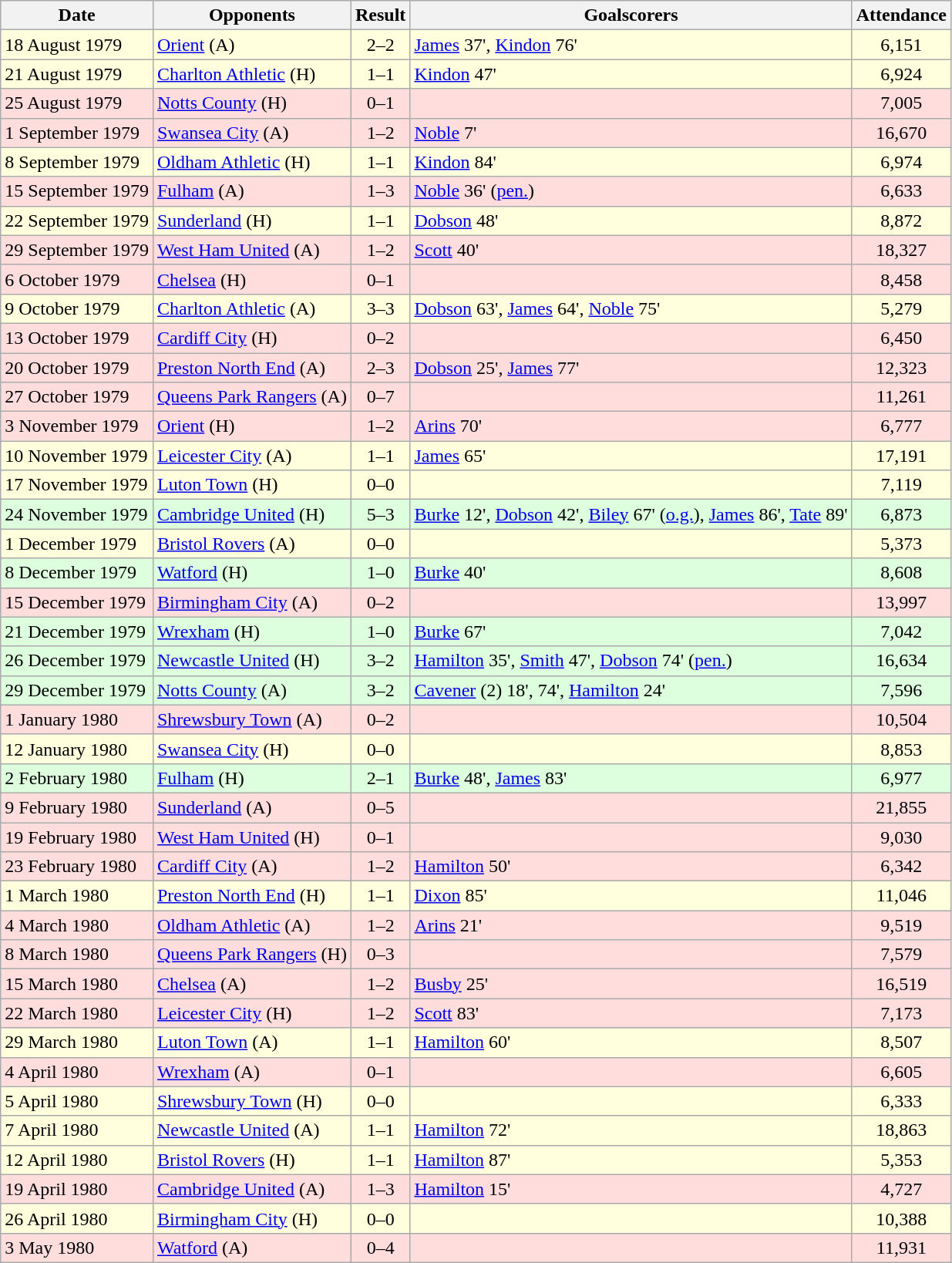<table class="wikitable">
<tr>
<th>Date</th>
<th>Opponents</th>
<th>Result</th>
<th>Goalscorers</th>
<th>Attendance</th>
</tr>
<tr bgcolor="#ffffdd">
<td>18 August 1979</td>
<td><a href='#'>Orient</a> (A)</td>
<td align="center">2–2</td>
<td><a href='#'>James</a> 37', <a href='#'>Kindon</a> 76'</td>
<td align="center">6,151</td>
</tr>
<tr bgcolor="#ffffdd">
<td>21 August 1979</td>
<td><a href='#'>Charlton Athletic</a> (H)</td>
<td align="center">1–1</td>
<td><a href='#'>Kindon</a> 47'</td>
<td align="center">6,924</td>
</tr>
<tr bgcolor="#ffdddd">
<td>25 August 1979</td>
<td><a href='#'>Notts County</a> (H)</td>
<td align="center">0–1</td>
<td></td>
<td align="center">7,005</td>
</tr>
<tr bgcolor="#ffdddd">
<td>1 September 1979</td>
<td><a href='#'>Swansea City</a> (A)</td>
<td align="center">1–2</td>
<td><a href='#'>Noble</a> 7'</td>
<td align="center">16,670</td>
</tr>
<tr bgcolor="#ffffdd">
<td>8 September 1979</td>
<td><a href='#'>Oldham Athletic</a> (H)</td>
<td align="center">1–1</td>
<td><a href='#'>Kindon</a> 84'</td>
<td align="center">6,974</td>
</tr>
<tr bgcolor="#ffdddd">
<td>15 September 1979</td>
<td><a href='#'>Fulham</a> (A)</td>
<td align="center">1–3</td>
<td><a href='#'>Noble</a> 36' (<a href='#'>pen.</a>)</td>
<td align="center">6,633</td>
</tr>
<tr bgcolor="#ffffdd">
<td>22 September 1979</td>
<td><a href='#'>Sunderland</a> (H)</td>
<td align="center">1–1</td>
<td><a href='#'>Dobson</a> 48'</td>
<td align="center">8,872</td>
</tr>
<tr bgcolor="#ffdddd">
<td>29 September 1979</td>
<td><a href='#'>West Ham United</a> (A)</td>
<td align="center">1–2</td>
<td><a href='#'>Scott</a> 40'</td>
<td align="center">18,327</td>
</tr>
<tr bgcolor="#ffdddd">
<td>6 October 1979</td>
<td><a href='#'>Chelsea</a> (H)</td>
<td align="center">0–1</td>
<td></td>
<td align="center">8,458</td>
</tr>
<tr bgcolor="#ffffdd">
<td>9 October 1979</td>
<td><a href='#'>Charlton Athletic</a> (A)</td>
<td align="center">3–3</td>
<td><a href='#'>Dobson</a> 63', <a href='#'>James</a> 64', <a href='#'>Noble</a> 75'</td>
<td align="center">5,279</td>
</tr>
<tr bgcolor="#ffdddd">
<td>13 October 1979</td>
<td><a href='#'>Cardiff City</a> (H)</td>
<td align="center">0–2</td>
<td></td>
<td align="center">6,450</td>
</tr>
<tr bgcolor="#ffdddd">
<td>20 October 1979</td>
<td><a href='#'>Preston North End</a> (A)</td>
<td align="center">2–3</td>
<td><a href='#'>Dobson</a> 25', <a href='#'>James</a> 77'</td>
<td align="center">12,323</td>
</tr>
<tr bgcolor="#ffdddd">
<td>27 October 1979</td>
<td><a href='#'>Queens Park Rangers</a> (A)</td>
<td align="center">0–7</td>
<td></td>
<td align="center">11,261</td>
</tr>
<tr bgcolor="#ffdddd">
<td>3 November 1979</td>
<td><a href='#'>Orient</a> (H)</td>
<td align="center">1–2</td>
<td><a href='#'>Arins</a> 70'</td>
<td align="center">6,777</td>
</tr>
<tr bgcolor="#ffffdd">
<td>10 November 1979</td>
<td><a href='#'>Leicester City</a> (A)</td>
<td align="center">1–1</td>
<td><a href='#'>James</a> 65'</td>
<td align="center">17,191</td>
</tr>
<tr bgcolor="#ffffdd">
<td>17 November 1979</td>
<td><a href='#'>Luton Town</a> (H)</td>
<td align="center">0–0</td>
<td></td>
<td align="center">7,119</td>
</tr>
<tr bgcolor="#ddffdd">
<td>24 November 1979</td>
<td><a href='#'>Cambridge United</a> (H)</td>
<td align="center">5–3</td>
<td><a href='#'>Burke</a> 12', <a href='#'>Dobson</a> 42', <a href='#'>Biley</a> 67' (<a href='#'>o.g.</a>), <a href='#'>James</a> 86', <a href='#'>Tate</a> 89'</td>
<td align="center">6,873</td>
</tr>
<tr bgcolor="#ffffdd">
<td>1 December 1979</td>
<td><a href='#'>Bristol Rovers</a> (A)</td>
<td align="center">0–0</td>
<td></td>
<td align="center">5,373</td>
</tr>
<tr bgcolor="#ddffdd">
<td>8 December 1979</td>
<td><a href='#'>Watford</a> (H)</td>
<td align="center">1–0</td>
<td><a href='#'>Burke</a> 40'</td>
<td align="center">8,608</td>
</tr>
<tr bgcolor="#ffdddd">
<td>15 December 1979</td>
<td><a href='#'>Birmingham City</a> (A)</td>
<td align="center">0–2</td>
<td></td>
<td align="center">13,997</td>
</tr>
<tr bgcolor="#ddffdd">
<td>21 December 1979</td>
<td><a href='#'>Wrexham</a> (H)</td>
<td align="center">1–0</td>
<td><a href='#'>Burke</a> 67'</td>
<td align="center">7,042</td>
</tr>
<tr bgcolor="#ddffdd">
<td>26 December 1979</td>
<td><a href='#'>Newcastle United</a> (H)</td>
<td align="center">3–2</td>
<td><a href='#'>Hamilton</a> 35', <a href='#'>Smith</a> 47', <a href='#'>Dobson</a> 74' (<a href='#'>pen.</a>)</td>
<td align="center">16,634</td>
</tr>
<tr bgcolor="#ddffdd">
<td>29 December 1979</td>
<td><a href='#'>Notts County</a> (A)</td>
<td align="center">3–2</td>
<td><a href='#'>Cavener</a> (2) 18', 74', <a href='#'>Hamilton</a> 24'</td>
<td align="center">7,596</td>
</tr>
<tr bgcolor="#ffdddd">
<td>1 January 1980</td>
<td><a href='#'>Shrewsbury Town</a> (A)</td>
<td align="center">0–2</td>
<td></td>
<td align="center">10,504</td>
</tr>
<tr bgcolor="#ffffdd">
<td>12 January 1980</td>
<td><a href='#'>Swansea City</a> (H)</td>
<td align="center">0–0</td>
<td></td>
<td align="center">8,853</td>
</tr>
<tr bgcolor="#ddffdd">
<td>2 February 1980</td>
<td><a href='#'>Fulham</a> (H)</td>
<td align="center">2–1</td>
<td><a href='#'>Burke</a> 48', <a href='#'>James</a> 83'</td>
<td align="center">6,977</td>
</tr>
<tr bgcolor="#ffdddd">
<td>9 February 1980</td>
<td><a href='#'>Sunderland</a> (A)</td>
<td align="center">0–5</td>
<td></td>
<td align="center">21,855</td>
</tr>
<tr bgcolor="#ffdddd">
<td>19 February 1980</td>
<td><a href='#'>West Ham United</a> (H)</td>
<td align="center">0–1</td>
<td></td>
<td align="center">9,030</td>
</tr>
<tr bgcolor="#ffdddd">
<td>23 February 1980</td>
<td><a href='#'>Cardiff City</a> (A)</td>
<td align="center">1–2</td>
<td><a href='#'>Hamilton</a> 50'</td>
<td align="center">6,342</td>
</tr>
<tr bgcolor="#ffffdd">
<td>1 March 1980</td>
<td><a href='#'>Preston North End</a> (H)</td>
<td align="center">1–1</td>
<td><a href='#'>Dixon</a> 85'</td>
<td align="center">11,046</td>
</tr>
<tr bgcolor="#ffdddd">
<td>4 March 1980</td>
<td><a href='#'>Oldham Athletic</a> (A)</td>
<td align="center">1–2</td>
<td><a href='#'>Arins</a> 21'</td>
<td align="center">9,519</td>
</tr>
<tr bgcolor="#ffdddd">
<td>8 March 1980</td>
<td><a href='#'>Queens Park Rangers</a> (H)</td>
<td align="center">0–3</td>
<td></td>
<td align="center">7,579</td>
</tr>
<tr bgcolor="#ffdddd">
<td>15 March 1980</td>
<td><a href='#'>Chelsea</a> (A)</td>
<td align="center">1–2</td>
<td><a href='#'>Busby</a> 25'</td>
<td align="center">16,519</td>
</tr>
<tr bgcolor="#ffdddd">
<td>22 March 1980</td>
<td><a href='#'>Leicester City</a> (H)</td>
<td align="center">1–2</td>
<td><a href='#'>Scott</a> 83'</td>
<td align="center">7,173</td>
</tr>
<tr bgcolor="#ffffdd">
<td>29 March 1980</td>
<td><a href='#'>Luton Town</a> (A)</td>
<td align="center">1–1</td>
<td><a href='#'>Hamilton</a> 60'</td>
<td align="center">8,507</td>
</tr>
<tr bgcolor="#ffdddd">
<td>4 April 1980</td>
<td><a href='#'>Wrexham</a> (A)</td>
<td align="center">0–1</td>
<td></td>
<td align="center">6,605</td>
</tr>
<tr bgcolor="#ffffdd">
<td>5 April 1980</td>
<td><a href='#'>Shrewsbury Town</a> (H)</td>
<td align="center">0–0</td>
<td></td>
<td align="center">6,333</td>
</tr>
<tr bgcolor="#ffffdd">
<td>7 April 1980</td>
<td><a href='#'>Newcastle United</a> (A)</td>
<td align="center">1–1</td>
<td><a href='#'>Hamilton</a> 72'</td>
<td align="center">18,863</td>
</tr>
<tr bgcolor="#ffffdd">
<td>12 April 1980</td>
<td><a href='#'>Bristol Rovers</a> (H)</td>
<td align="center">1–1</td>
<td><a href='#'>Hamilton</a> 87'</td>
<td align="center">5,353</td>
</tr>
<tr bgcolor="#ffdddd">
<td>19 April 1980</td>
<td><a href='#'>Cambridge United</a> (A)</td>
<td align="center">1–3</td>
<td><a href='#'>Hamilton</a> 15'</td>
<td align="center">4,727</td>
</tr>
<tr bgcolor="#ffffdd">
<td>26 April 1980</td>
<td><a href='#'>Birmingham City</a> (H)</td>
<td align="center">0–0</td>
<td></td>
<td align="center">10,388</td>
</tr>
<tr bgcolor="#ffdddd">
<td>3 May 1980</td>
<td><a href='#'>Watford</a> (A)</td>
<td align="center">0–4</td>
<td></td>
<td align="center">11,931</td>
</tr>
</table>
